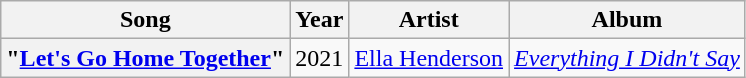<table class="wikitable plainrowheaders">
<tr>
<th scope="col">Song</th>
<th scope="col">Year</th>
<th scope="col">Artist</th>
<th scope="col">Album</th>
</tr>
<tr>
<th scope="row">"<a href='#'>Let's Go Home Together</a>"<br></th>
<td>2021</td>
<td><a href='#'>Ella Henderson</a></td>
<td><em><a href='#'>Everything I Didn't Say</a></em></td>
</tr>
</table>
